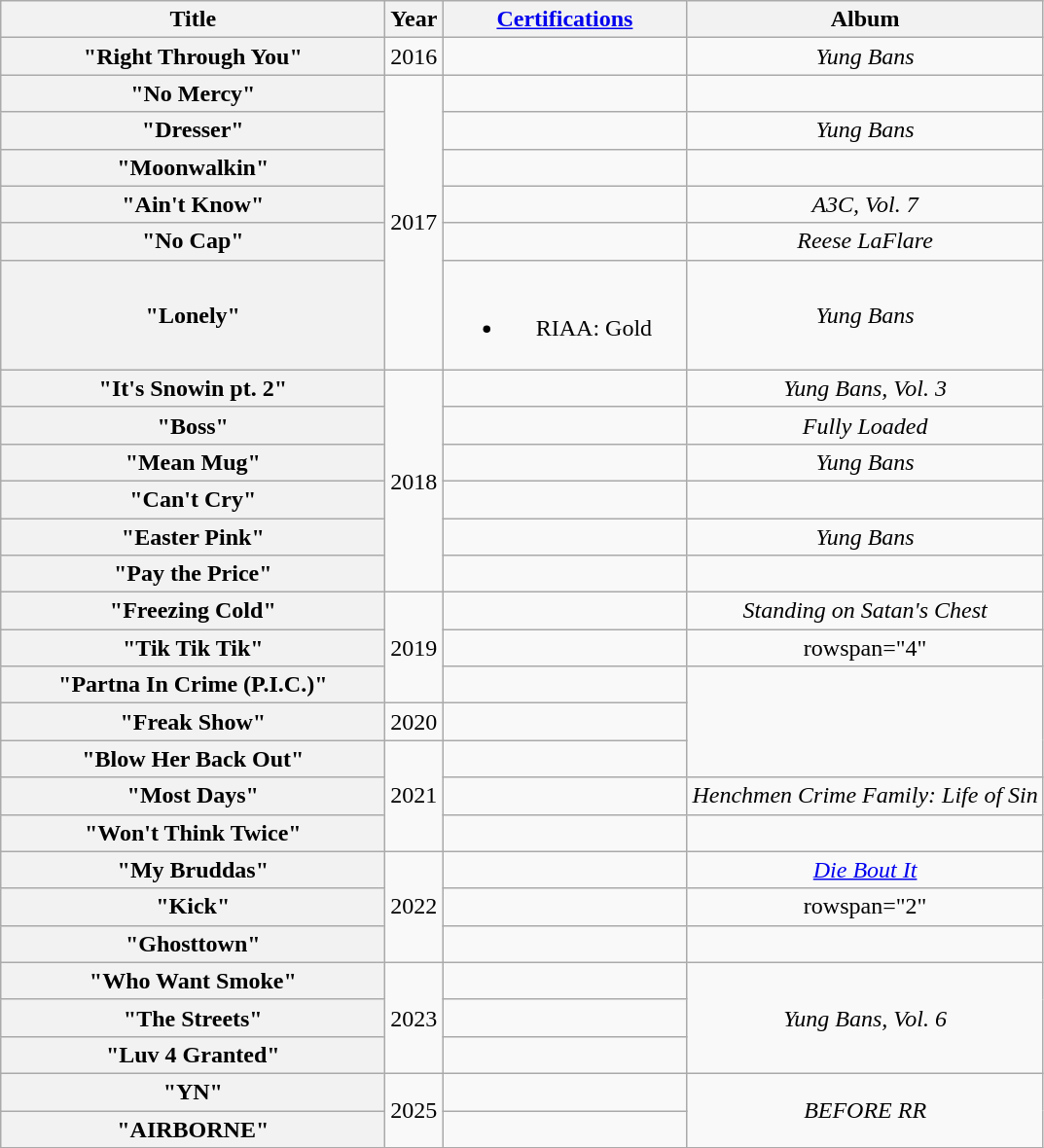<table class="wikitable plainrowheaders" style="text-align:center;">
<tr>
<th scope="col" rowspan="1" style="width:16em;">Title</th>
<th scope="col" rowspan="1">Year</th>
<th scope="col" rowspan="1" style="width:10em"><a href='#'>Certifications</a></th>
<th scope="col" rowspan="1">Album</th>
</tr>
<tr>
<th scope="row">"Right Through You"</th>
<td rowspan="1">2016</td>
<td></td>
<td><em>Yung Bans</em></td>
</tr>
<tr>
<th scope="row">"No Mercy"<br></th>
<td rowspan="6">2017</td>
<td></td>
<td></td>
</tr>
<tr>
<th scope="row">"Dresser"</th>
<td></td>
<td><em>Yung Bans</em></td>
</tr>
<tr>
<th scope="row">"Moonwalkin"<br></th>
<td></td>
<td></td>
</tr>
<tr>
<th scope="row">"Ain't Know"</th>
<td></td>
<td><em>A3C, Vol. 7</em></td>
</tr>
<tr>
<th scope="row">"No Cap"<br></th>
<td></td>
<td><em>Reese LaFlare</em></td>
</tr>
<tr>
<th scope="row">"Lonely"<br></th>
<td><br><ul><li>RIAA: Gold</li></ul></td>
<td><em>Yung Bans</em></td>
</tr>
<tr>
<th scope="row">"It's Snowin pt. 2"<br></th>
<td rowspan="6">2018</td>
<td></td>
<td><em>Yung Bans, Vol. 3</em></td>
</tr>
<tr>
<th scope="row">"Boss"<br></th>
<td></td>
<td><em>Fully Loaded</em></td>
</tr>
<tr>
<th scope="row">"Mean Mug"</th>
<td></td>
<td><em>Yung Bans</em></td>
</tr>
<tr>
<th scope="row">"Can't Cry"<br></th>
<td></td>
<td></td>
</tr>
<tr>
<th scope="row">"Easter Pink"<br></th>
<td></td>
<td><em>Yung Bans</em></td>
</tr>
<tr>
<th scope="row">"Pay the Price"<br></th>
<td></td>
<td></td>
</tr>
<tr>
<th scope="row">"Freezing Cold"<br></th>
<td rowspan="3">2019</td>
<td></td>
<td><em>Standing on Satan's Chest</em></td>
</tr>
<tr>
<th scope="row">"Tik Tik Tik"<br></th>
<td></td>
<td>rowspan="4" </td>
</tr>
<tr>
<th scope="row">"Partna In Crime (P.I.C.)"</th>
<td></td>
</tr>
<tr>
<th scope="row">"Freak Show"<br></th>
<td>2020</td>
<td></td>
</tr>
<tr>
<th scope="row">"Blow Her Back Out"<br></th>
<td rowspan="3">2021</td>
<td></td>
</tr>
<tr>
<th scope="row">"Most Days"<br></th>
<td></td>
<td><em>Henchmen Crime Family: Life of Sin</em></td>
</tr>
<tr>
<th scope="row">"Won't Think Twice"</th>
<td></td>
<td></td>
</tr>
<tr>
<th scope="row">"My Bruddas"<br></th>
<td rowspan="3">2022</td>
<td></td>
<td><em><a href='#'>Die Bout It</a></em></td>
</tr>
<tr>
<th scope="row">"Kick"<br></th>
<td></td>
<td>rowspan="2" </td>
</tr>
<tr>
<th scope="row">"Ghosttown"<br></th>
<td></td>
</tr>
<tr>
<th scope="row">"Who Want Smoke"</th>
<td rowspan="3">2023</td>
<td></td>
<td rowspan="3"><em>Yung Bans, Vol. 6</em></td>
</tr>
<tr>
<th scope="row">"The Streets"<br></th>
</tr>
<tr>
<th scope="row">"Luv 4 Granted"<br></th>
<td></td>
</tr>
<tr>
<th scope="row">"YN"<br></th>
<td rowspan="2">2025</td>
<td></td>
<td rowspan="2"><em>BEFORE RR</em></td>
</tr>
<tr>
<th scope="row">"AIRBORNE"<br></th>
<td></td>
</tr>
</table>
